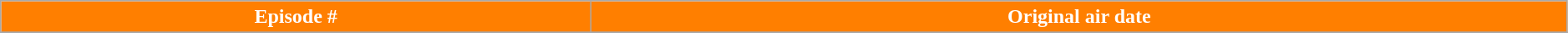<table class="wikitable plainrowheaders"  style="width:99%">
<tr style="color:white">
<th style="background: #FF7F00;">Episode #</th>
<th style="background: #FF7F00;">Original air date<br>











</th>
</tr>
<tr>
</tr>
</table>
